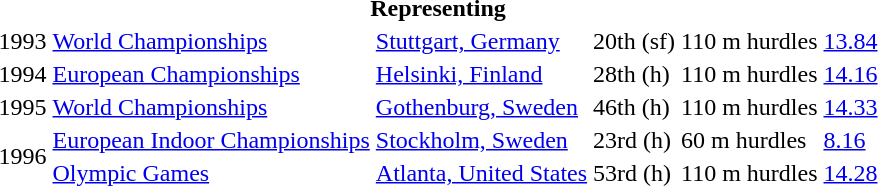<table>
<tr>
<th colspan="6">Representing </th>
</tr>
<tr>
<td>1993</td>
<td><a href='#'>World Championships</a></td>
<td><a href='#'>Stuttgart, Germany</a></td>
<td>20th (sf)</td>
<td>110 m hurdles</td>
<td><a href='#'>13.84</a></td>
</tr>
<tr>
<td>1994</td>
<td><a href='#'>European Championships</a></td>
<td><a href='#'>Helsinki, Finland</a></td>
<td>28th (h)</td>
<td>110 m hurdles</td>
<td><a href='#'>14.16</a></td>
</tr>
<tr>
<td>1995</td>
<td><a href='#'>World Championships</a></td>
<td><a href='#'>Gothenburg, Sweden</a></td>
<td>46th (h)</td>
<td>110 m hurdles</td>
<td><a href='#'>14.33</a></td>
</tr>
<tr>
<td rowspan=2>1996</td>
<td><a href='#'>European Indoor Championships</a></td>
<td><a href='#'>Stockholm, Sweden</a></td>
<td>23rd (h)</td>
<td>60 m hurdles</td>
<td><a href='#'>8.16</a></td>
</tr>
<tr>
<td><a href='#'>Olympic Games</a></td>
<td><a href='#'>Atlanta, United States</a></td>
<td>53rd (h)</td>
<td>110 m hurdles</td>
<td><a href='#'>14.28</a></td>
</tr>
</table>
